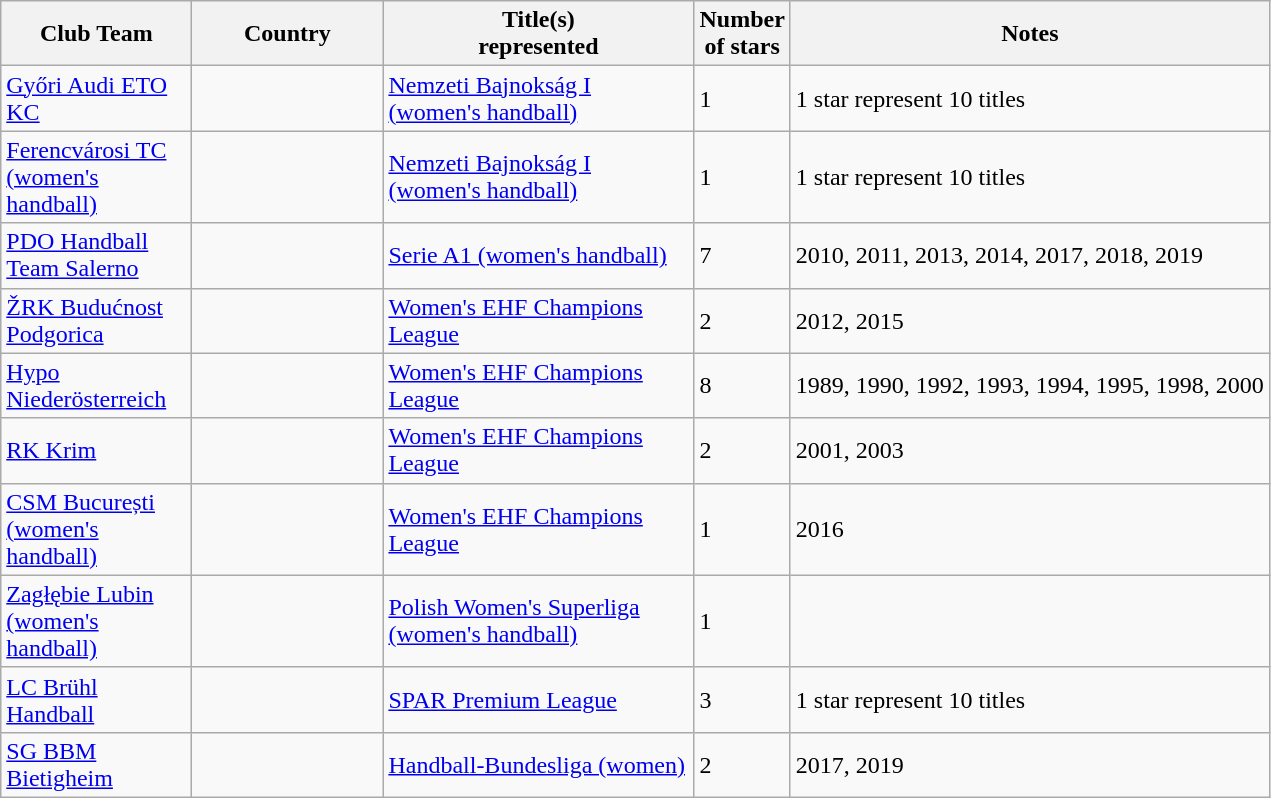<table class="wikitable sortable">
<tr>
<th width=120>Club Team</th>
<th width=120>Country</th>
<th width=200>Title(s)<br>represented</th>
<th>Number<br>of stars</th>
<th class="unsortable">Notes</th>
</tr>
<tr>
<td><a href='#'>Győri Audi ETO KC</a></td>
<td></td>
<td><a href='#'>Nemzeti Bajnokság I (women's handball)</a></td>
<td>1</td>
<td>1 star represent 10 titles</td>
</tr>
<tr>
<td><a href='#'>Ferencvárosi TC (women's handball)</a></td>
<td></td>
<td><a href='#'>Nemzeti Bajnokság I (women's handball)</a></td>
<td>1</td>
<td>1 star represent 10 titles</td>
</tr>
<tr>
<td><a href='#'>PDO Handball Team Salerno</a></td>
<td></td>
<td><a href='#'>Serie A1 (women's handball)</a></td>
<td>7</td>
<td>2010, 2011, 2013, 2014, 2017, 2018, 2019</td>
</tr>
<tr>
<td><a href='#'>ŽRK Budućnost Podgorica</a></td>
<td></td>
<td><a href='#'>Women's EHF Champions League</a></td>
<td>2</td>
<td>2012, 2015</td>
</tr>
<tr>
<td><a href='#'>Hypo Niederösterreich</a></td>
<td></td>
<td><a href='#'>Women's EHF Champions League</a></td>
<td>8</td>
<td>1989, 1990, 1992, 1993, 1994, 1995, 1998, 2000</td>
</tr>
<tr>
<td><a href='#'>RK Krim</a></td>
<td></td>
<td><a href='#'>Women's EHF Champions League</a></td>
<td>2</td>
<td>2001, 2003</td>
</tr>
<tr>
<td><a href='#'>CSM București (women's handball)</a></td>
<td></td>
<td><a href='#'>Women's EHF Champions League</a></td>
<td>1</td>
<td>2016</td>
</tr>
<tr>
<td><a href='#'>Zagłębie Lubin (women's handball)</a></td>
<td></td>
<td><a href='#'>Polish Women's Superliga (women's handball)</a></td>
<td>1</td>
<td></td>
</tr>
<tr>
<td><a href='#'>LC Brühl Handball</a></td>
<td></td>
<td><a href='#'>SPAR Premium League</a></td>
<td>3</td>
<td>1 star represent 10 titles</td>
</tr>
<tr>
<td><a href='#'>SG BBM Bietigheim</a></td>
<td></td>
<td><a href='#'>Handball-Bundesliga (women)</a></td>
<td>2</td>
<td>2017, 2019</td>
</tr>
</table>
